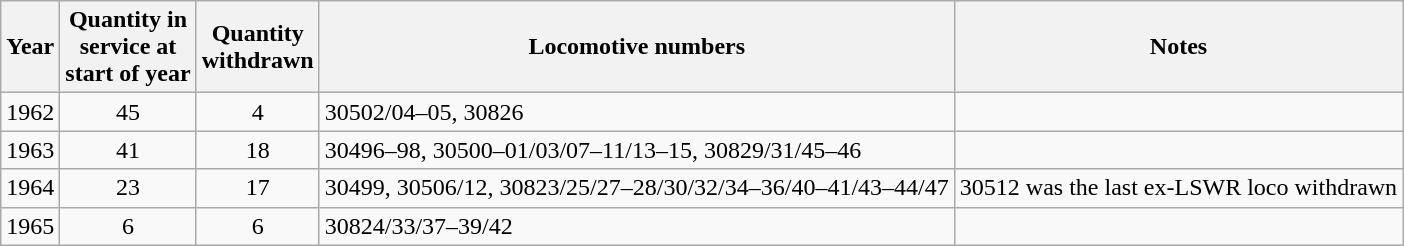<table class=wikitable style=text-align:center>
<tr>
<th>Year</th>
<th>Quantity in<br>service at<br>start of year</th>
<th>Quantity<br>withdrawn</th>
<th>Locomotive numbers</th>
<th>Notes</th>
</tr>
<tr>
<td>1962</td>
<td>45</td>
<td>4</td>
<td align=left>30502/04–05, 30826</td>
<td align=left></td>
</tr>
<tr>
<td>1963</td>
<td>41</td>
<td>18</td>
<td align=left>30496–98, 30500–01/03/07–11/13–15, 30829/31/45–46</td>
<td align=left></td>
</tr>
<tr>
<td>1964</td>
<td>23</td>
<td>17</td>
<td align=left>30499, 30506/12, 30823/25/27–28/30/32/34–36/40–41/43–44/47</td>
<td align=left>30512 was the last ex-LSWR loco withdrawn</td>
</tr>
<tr>
<td>1965</td>
<td>6</td>
<td>6</td>
<td align=left>30824/33/37–39/42</td>
<td align=left></td>
</tr>
</table>
